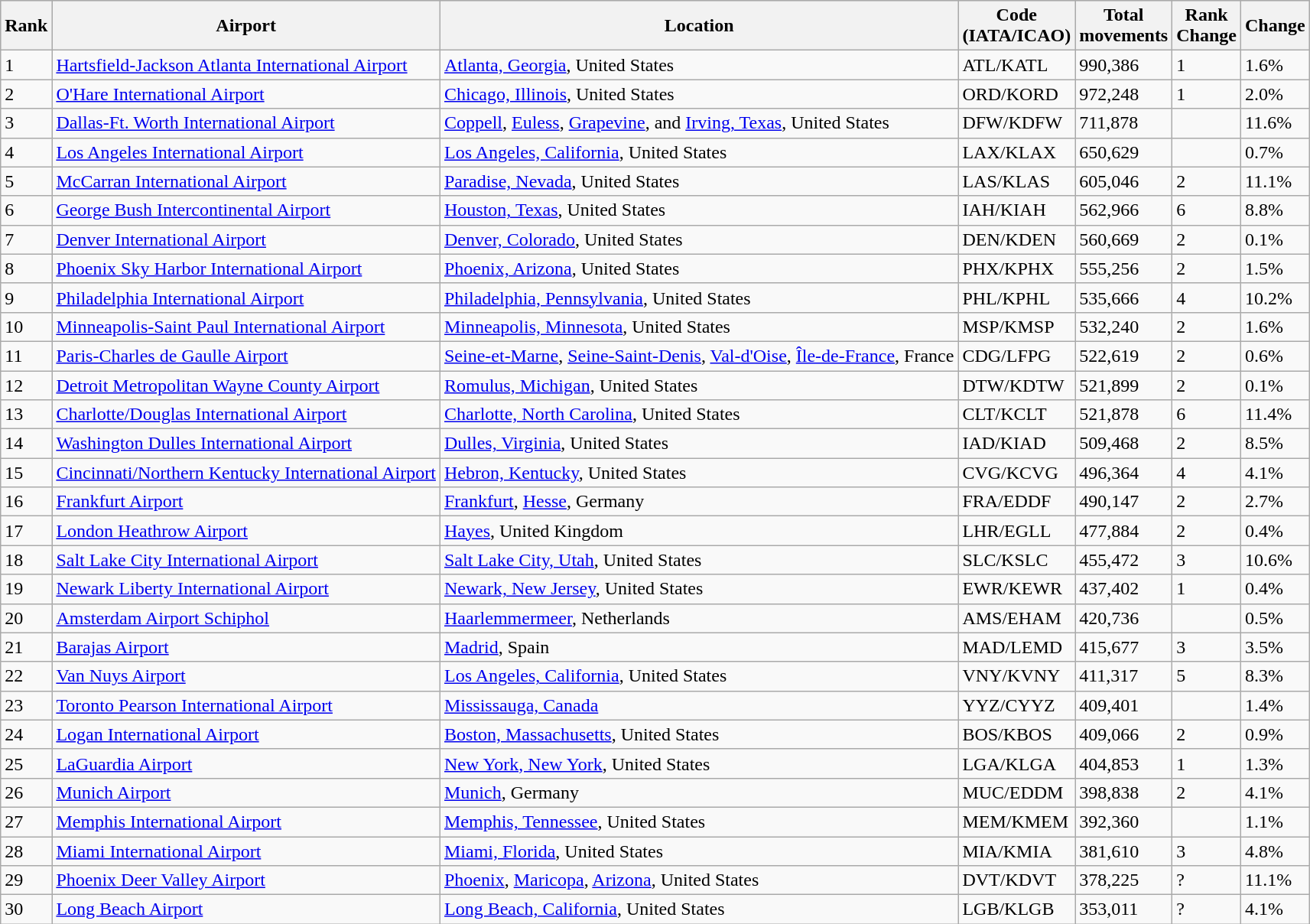<table class="wikitable sortable" width= align=>
<tr style="background:lightgrey;">
<th>Rank</th>
<th>Airport</th>
<th>Location</th>
<th>Code<br>(IATA/ICAO)</th>
<th>Total<br>movements</th>
<th>Rank<br>Change</th>
<th>Change</th>
</tr>
<tr>
<td>1</td>
<td><a href='#'>Hartsfield-Jackson Atlanta International Airport</a></td>
<td><a href='#'>Atlanta, Georgia</a>, United States</td>
<td>ATL/KATL</td>
<td>990,386</td>
<td>1</td>
<td>1.6%</td>
</tr>
<tr>
<td>2</td>
<td><a href='#'>O'Hare International Airport</a></td>
<td><a href='#'>Chicago, Illinois</a>, United States</td>
<td>ORD/KORD</td>
<td>972,248</td>
<td>1</td>
<td>2.0%</td>
</tr>
<tr>
<td>3</td>
<td><a href='#'>Dallas-Ft. Worth International Airport</a></td>
<td><a href='#'>Coppell</a>, <a href='#'>Euless</a>, <a href='#'>Grapevine</a>, and <a href='#'>Irving, Texas</a>, United States</td>
<td>DFW/KDFW</td>
<td>711,878</td>
<td></td>
<td>11.6%</td>
</tr>
<tr>
<td>4</td>
<td><a href='#'>Los Angeles International Airport</a></td>
<td><a href='#'>Los Angeles, California</a>, United States</td>
<td>LAX/KLAX</td>
<td>650,629</td>
<td></td>
<td>0.7%</td>
</tr>
<tr>
<td>5</td>
<td><a href='#'>McCarran International Airport</a></td>
<td><a href='#'>Paradise, Nevada</a>, United States</td>
<td>LAS/KLAS</td>
<td>605,046</td>
<td>2</td>
<td>11.1%</td>
</tr>
<tr>
<td>6</td>
<td><a href='#'>George Bush Intercontinental Airport</a></td>
<td><a href='#'>Houston, Texas</a>, United States</td>
<td>IAH/KIAH</td>
<td>562,966</td>
<td>6</td>
<td>8.8%</td>
</tr>
<tr>
<td>7</td>
<td><a href='#'>Denver International Airport</a></td>
<td><a href='#'>Denver, Colorado</a>, United States</td>
<td>DEN/KDEN</td>
<td>560,669</td>
<td>2</td>
<td>0.1%</td>
</tr>
<tr>
<td>8</td>
<td><a href='#'>Phoenix Sky Harbor International Airport</a></td>
<td><a href='#'>Phoenix, Arizona</a>, United States</td>
<td>PHX/KPHX</td>
<td>555,256</td>
<td>2</td>
<td>1.5%</td>
</tr>
<tr>
<td>9</td>
<td><a href='#'>Philadelphia International Airport</a></td>
<td><a href='#'>Philadelphia, Pennsylvania</a>, United States</td>
<td>PHL/KPHL</td>
<td>535,666</td>
<td>4</td>
<td>10.2%</td>
</tr>
<tr>
<td>10</td>
<td><a href='#'>Minneapolis-Saint Paul International Airport</a></td>
<td><a href='#'>Minneapolis, Minnesota</a>, United States</td>
<td>MSP/KMSP</td>
<td>532,240</td>
<td>2</td>
<td>1.6%</td>
</tr>
<tr>
<td>11</td>
<td><a href='#'>Paris-Charles de Gaulle Airport</a></td>
<td><a href='#'>Seine-et-Marne</a>, <a href='#'>Seine-Saint-Denis</a>, <a href='#'>Val-d'Oise</a>, <a href='#'>Île-de-France</a>, France</td>
<td>CDG/LFPG</td>
<td>522,619</td>
<td>2</td>
<td>0.6%</td>
</tr>
<tr>
<td>12</td>
<td><a href='#'>Detroit Metropolitan Wayne County Airport</a></td>
<td><a href='#'>Romulus, Michigan</a>, United States</td>
<td>DTW/KDTW</td>
<td>521,899</td>
<td>2</td>
<td>0.1%</td>
</tr>
<tr>
<td>13</td>
<td><a href='#'>Charlotte/Douglas International Airport</a></td>
<td><a href='#'>Charlotte, North Carolina</a>, United States</td>
<td>CLT/KCLT</td>
<td>521,878</td>
<td>6</td>
<td>11.4%</td>
</tr>
<tr>
<td>14</td>
<td><a href='#'>Washington Dulles International Airport</a></td>
<td><a href='#'>Dulles, Virginia</a>, United States</td>
<td>IAD/KIAD</td>
<td>509,468</td>
<td>2</td>
<td>8.5%</td>
</tr>
<tr>
<td>15</td>
<td><a href='#'>Cincinnati/Northern Kentucky International Airport</a></td>
<td><a href='#'>Hebron, Kentucky</a>, United States</td>
<td>CVG/KCVG</td>
<td>496,364</td>
<td>4</td>
<td>4.1%</td>
</tr>
<tr>
<td>16</td>
<td><a href='#'>Frankfurt Airport</a></td>
<td><a href='#'>Frankfurt</a>, <a href='#'>Hesse</a>, Germany</td>
<td>FRA/EDDF</td>
<td>490,147</td>
<td>2</td>
<td>2.7%</td>
</tr>
<tr>
<td>17</td>
<td><a href='#'>London Heathrow Airport</a></td>
<td><a href='#'>Hayes</a>, United Kingdom</td>
<td>LHR/EGLL</td>
<td>477,884</td>
<td>2</td>
<td>0.4%</td>
</tr>
<tr>
<td>18</td>
<td><a href='#'>Salt Lake City International Airport</a></td>
<td><a href='#'>Salt Lake City, Utah</a>, United States</td>
<td>SLC/KSLC</td>
<td>455,472</td>
<td>3</td>
<td>10.6%</td>
</tr>
<tr>
<td>19</td>
<td><a href='#'>Newark Liberty International Airport</a></td>
<td><a href='#'>Newark, New Jersey</a>, United States</td>
<td>EWR/KEWR</td>
<td>437,402</td>
<td>1</td>
<td>0.4%</td>
</tr>
<tr>
<td>20</td>
<td><a href='#'>Amsterdam Airport Schiphol</a></td>
<td><a href='#'>Haarlemmermeer</a>, Netherlands</td>
<td>AMS/EHAM</td>
<td>420,736</td>
<td></td>
<td>0.5%</td>
</tr>
<tr>
<td>21</td>
<td><a href='#'>Barajas Airport</a></td>
<td><a href='#'>Madrid</a>, Spain</td>
<td>MAD/LEMD</td>
<td>415,677</td>
<td>3</td>
<td>3.5%</td>
</tr>
<tr>
<td>22</td>
<td><a href='#'>Van Nuys Airport</a></td>
<td><a href='#'>Los Angeles, California</a>, United States</td>
<td>VNY/KVNY</td>
<td>411,317</td>
<td>5</td>
<td>8.3%</td>
</tr>
<tr>
<td>23</td>
<td><a href='#'>Toronto Pearson International Airport</a></td>
<td><a href='#'>Mississauga, Canada</a></td>
<td>YYZ/CYYZ</td>
<td>409,401</td>
<td></td>
<td>1.4%</td>
</tr>
<tr>
<td>24</td>
<td><a href='#'>Logan International Airport</a></td>
<td><a href='#'>Boston, Massachusetts</a>, United States</td>
<td>BOS/KBOS</td>
<td>409,066</td>
<td>2</td>
<td>0.9%</td>
</tr>
<tr>
<td>25</td>
<td><a href='#'>LaGuardia Airport</a></td>
<td><a href='#'>New York, New York</a>, United States</td>
<td>LGA/KLGA</td>
<td>404,853</td>
<td>1</td>
<td>1.3%</td>
</tr>
<tr>
<td>26</td>
<td><a href='#'>Munich Airport</a></td>
<td><a href='#'>Munich</a>, Germany</td>
<td>MUC/EDDM</td>
<td>398,838</td>
<td>2</td>
<td>4.1%</td>
</tr>
<tr>
<td>27</td>
<td><a href='#'>Memphis International Airport</a></td>
<td><a href='#'>Memphis, Tennessee</a>, United States</td>
<td>MEM/KMEM</td>
<td>392,360</td>
<td></td>
<td>1.1%</td>
</tr>
<tr>
<td>28</td>
<td><a href='#'>Miami International Airport</a></td>
<td><a href='#'>Miami, Florida</a>, United States</td>
<td>MIA/KMIA</td>
<td>381,610</td>
<td>3</td>
<td>4.8%</td>
</tr>
<tr>
<td>29</td>
<td><a href='#'>Phoenix Deer Valley Airport</a></td>
<td><a href='#'>Phoenix</a>, <a href='#'>Maricopa</a>, <a href='#'>Arizona</a>, United States</td>
<td>DVT/KDVT</td>
<td>378,225</td>
<td>?</td>
<td>11.1%</td>
</tr>
<tr>
<td>30</td>
<td><a href='#'>Long Beach Airport</a></td>
<td><a href='#'>Long Beach, California</a>, United States</td>
<td>LGB/KLGB</td>
<td>353,011</td>
<td>?</td>
<td>4.1%</td>
</tr>
</table>
